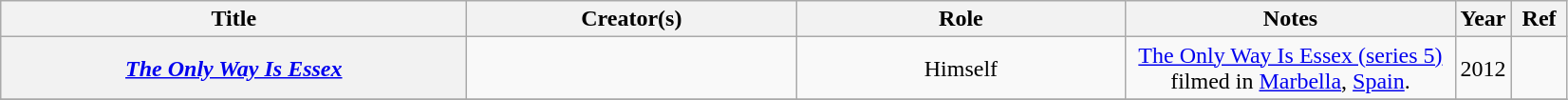<table class="wikitable sortable plainrowheaders" style="text-align: center;">
<tr>
<th scope="col" style="width: 20em;">Title</th>
<th scope="col" style="width: 14em;" class="unsortable">Creator(s)</th>
<th scope="col" style="width: 14em;">Role</th>
<th scope="col" style="width: 14em;" class="unsortable">Notes</th>
<th scope="col" style="width: 2em;">Year</th>
<th scope="col" style="width: 2em;" class="unsortable">Ref</th>
</tr>
<tr>
<th scope="row"><em><a href='#'>The Only Way Is Essex</a></em></th>
<td></td>
<td>Himself</td>
<td><a href='#'>The Only Way Is Essex (series 5)</a> filmed in <a href='#'>Marbella</a>, <a href='#'>Spain</a>.</td>
<td>2012</td>
<td></td>
</tr>
<tr>
</tr>
</table>
